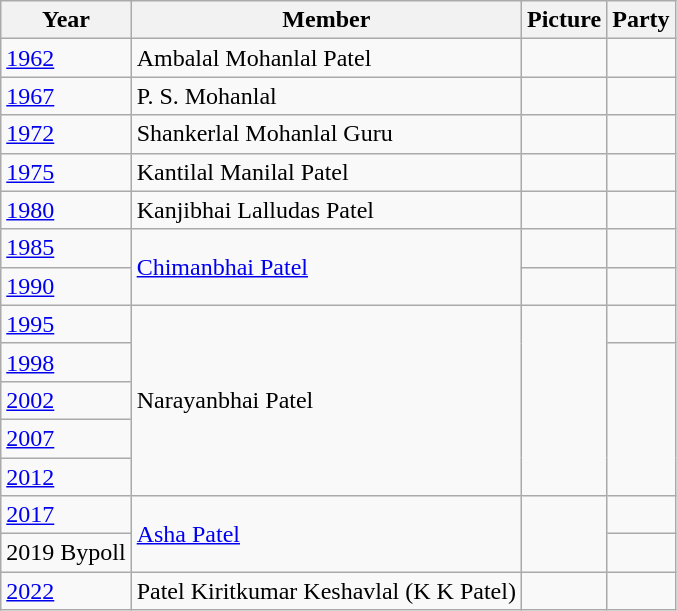<table class="wikitable sortable">
<tr>
<th>Year</th>
<th>Member</th>
<th>Picture</th>
<th colspan=2>Party</th>
</tr>
<tr>
<td><a href='#'>1962</a></td>
<td>Ambalal Mohanlal Patel</td>
<td></td>
<td></td>
</tr>
<tr>
<td><a href='#'>1967</a></td>
<td>P. S. Mohanlal</td>
<td></td>
<td></td>
</tr>
<tr>
<td><a href='#'>1972</a></td>
<td>Shankerlal Mohanlal Guru</td>
<td></td>
<td></td>
</tr>
<tr>
<td><a href='#'>1975</a></td>
<td>Kantilal Manilal Patel</td>
<td></td>
<td></td>
</tr>
<tr>
<td><a href='#'>1980</a></td>
<td>Kanjibhai Lalludas Patel</td>
<td></td>
<td></td>
</tr>
<tr>
<td><a href='#'>1985</a></td>
<td rowspan="2"><a href='#'>Chimanbhai Patel</a></td>
<td></td>
<td></td>
</tr>
<tr>
<td><a href='#'>1990</a></td>
<td></td>
<td></td>
</tr>
<tr>
<td><a href='#'>1995</a></td>
<td rowspan="5">Narayanbhai Patel</td>
<td rowspan="5"></td>
<td></td>
</tr>
<tr>
<td><a href='#'>1998</a></td>
</tr>
<tr>
<td><a href='#'>2002</a></td>
</tr>
<tr>
<td><a href='#'>2007</a></td>
</tr>
<tr>
<td><a href='#'>2012</a></td>
</tr>
<tr>
<td><a href='#'>2017</a></td>
<td rowspan="2"><a href='#'>Asha Patel</a></td>
<td rowspan="2"></td>
<td></td>
</tr>
<tr>
<td>2019 Bypoll</td>
<td></td>
</tr>
<tr>
<td><a href='#'>2022</a></td>
<td>Patel Kiritkumar Keshavlal (K K Patel)</td>
<td></td>
</tr>
</table>
